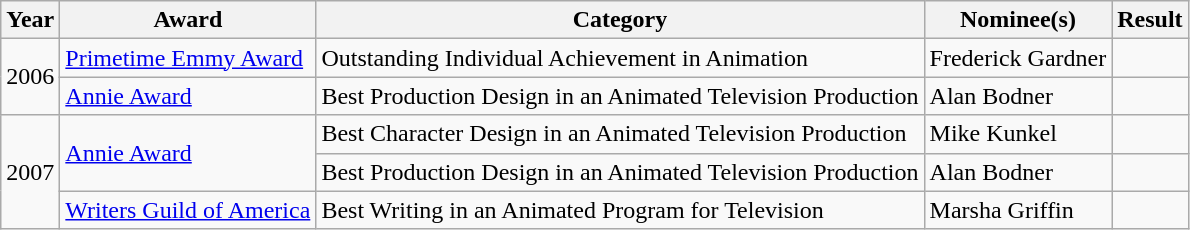<table class="wikitable sortable">
<tr>
<th>Year</th>
<th>Award</th>
<th>Category</th>
<th>Nominee(s)</th>
<th>Result</th>
</tr>
<tr>
<td rowspan="2">2006</td>
<td><a href='#'>Primetime Emmy Award</a></td>
<td>Outstanding Individual Achievement in Animation</td>
<td>Frederick Gardner<br></td>
<td></td>
</tr>
<tr>
<td><a href='#'>Annie Award</a></td>
<td>Best Production Design in an Animated Television Production</td>
<td>Alan Bodner <br></td>
<td></td>
</tr>
<tr>
<td rowspan="3">2007</td>
<td rowspan="2"><a href='#'>Annie Award</a></td>
<td>Best Character Design in an Animated Television Production</td>
<td>Mike Kunkel<br></td>
<td></td>
</tr>
<tr>
<td>Best Production Design in an Animated Television Production</td>
<td>Alan Bodner<br></td>
<td></td>
</tr>
<tr>
<td><a href='#'>Writers Guild of America</a></td>
<td>Best Writing in an Animated Program for Television</td>
<td>Marsha Griffin<br></td>
<td></td>
</tr>
</table>
